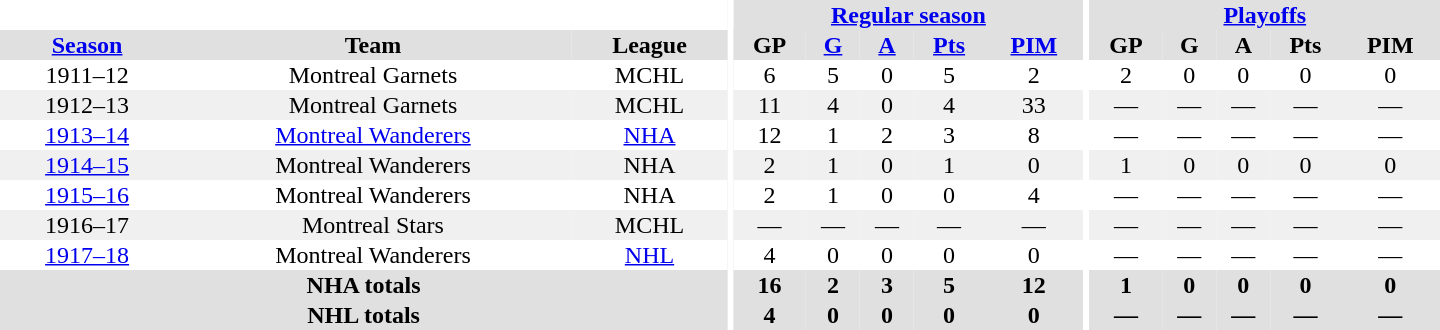<table border="0" cellpadding="1" cellspacing="0" style="text-align:center; width:60em">
<tr bgcolor="#e0e0e0">
<th colspan="3" bgcolor="#ffffff"></th>
<th rowspan="100" bgcolor="#ffffff"></th>
<th colspan="5"><a href='#'>Regular season</a></th>
<th rowspan="100" bgcolor="#ffffff"></th>
<th colspan="5"><a href='#'>Playoffs</a></th>
</tr>
<tr bgcolor="#e0e0e0">
<th><a href='#'>Season</a></th>
<th>Team</th>
<th>League</th>
<th>GP</th>
<th><a href='#'>G</a></th>
<th><a href='#'>A</a></th>
<th><a href='#'>Pts</a></th>
<th><a href='#'>PIM</a></th>
<th>GP</th>
<th>G</th>
<th>A</th>
<th>Pts</th>
<th>PIM</th>
</tr>
<tr>
<td>1911–12</td>
<td>Montreal Garnets</td>
<td>MCHL</td>
<td>6</td>
<td>5</td>
<td>0</td>
<td>5</td>
<td>2</td>
<td>2</td>
<td>0</td>
<td>0</td>
<td>0</td>
<td>0</td>
</tr>
<tr bgcolor="#f0f0f0">
<td>1912–13</td>
<td>Montreal Garnets</td>
<td>MCHL</td>
<td>11</td>
<td>4</td>
<td>0</td>
<td>4</td>
<td>33</td>
<td>—</td>
<td>—</td>
<td>—</td>
<td>—</td>
<td>—</td>
</tr>
<tr>
<td><a href='#'>1913–14</a></td>
<td><a href='#'>Montreal Wanderers</a></td>
<td><a href='#'>NHA</a></td>
<td>12</td>
<td>1</td>
<td>2</td>
<td>3</td>
<td>8</td>
<td>—</td>
<td>—</td>
<td>—</td>
<td>—</td>
<td>—</td>
</tr>
<tr bgcolor="#f0f0f0">
<td><a href='#'>1914–15</a></td>
<td>Montreal Wanderers</td>
<td>NHA</td>
<td>2</td>
<td>1</td>
<td>0</td>
<td>1</td>
<td>0</td>
<td>1</td>
<td>0</td>
<td>0</td>
<td>0</td>
<td>0</td>
</tr>
<tr>
<td><a href='#'>1915–16</a></td>
<td>Montreal Wanderers</td>
<td>NHA</td>
<td>2</td>
<td>1</td>
<td>0</td>
<td>0</td>
<td>4</td>
<td>—</td>
<td>—</td>
<td>—</td>
<td>—</td>
<td>—</td>
</tr>
<tr bgcolor="#f0f0f0">
<td>1916–17</td>
<td>Montreal Stars</td>
<td>MCHL</td>
<td>—</td>
<td>—</td>
<td>—</td>
<td>—</td>
<td>—</td>
<td>—</td>
<td>—</td>
<td>—</td>
<td>—</td>
<td>—</td>
</tr>
<tr>
<td><a href='#'>1917–18</a></td>
<td>Montreal Wanderers</td>
<td><a href='#'>NHL</a></td>
<td>4</td>
<td>0</td>
<td>0</td>
<td>0</td>
<td>0</td>
<td>—</td>
<td>—</td>
<td>—</td>
<td>—</td>
<td>—</td>
</tr>
<tr bgcolor="#e0e0e0">
<th colspan="3">NHA totals</th>
<th>16</th>
<th>2</th>
<th>3</th>
<th>5</th>
<th>12</th>
<th>1</th>
<th>0</th>
<th>0</th>
<th>0</th>
<th>0</th>
</tr>
<tr bgcolor="#e0e0e0">
<th colspan="3">NHL totals</th>
<th>4</th>
<th>0</th>
<th>0</th>
<th>0</th>
<th>0</th>
<th>—</th>
<th>—</th>
<th>—</th>
<th>—</th>
<th>—</th>
</tr>
</table>
